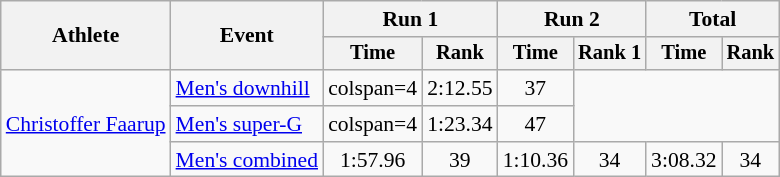<table class="wikitable" style="font-size:90%">
<tr>
<th rowspan=2>Athlete</th>
<th rowspan=2>Event</th>
<th colspan=2>Run 1</th>
<th colspan=2>Run 2</th>
<th colspan=2>Total</th>
</tr>
<tr style="font-size:95%">
<th>Time</th>
<th>Rank</th>
<th>Time</th>
<th>Rank 1</th>
<th>Time</th>
<th>Rank</th>
</tr>
<tr align=center>
<td align=left rowspan=3><a href='#'>Christoffer Faarup</a></td>
<td align=left><a href='#'>Men's downhill</a></td>
<td>colspan=4 </td>
<td>2:12.55</td>
<td>37</td>
</tr>
<tr align=center>
<td align=left><a href='#'>Men's super-G</a></td>
<td>colspan=4 </td>
<td>1:23.34</td>
<td>47</td>
</tr>
<tr align=center>
<td align=left><a href='#'>Men's combined</a></td>
<td>1:57.96</td>
<td>39</td>
<td>1:10.36</td>
<td>34</td>
<td>3:08.32</td>
<td>34</td>
</tr>
</table>
